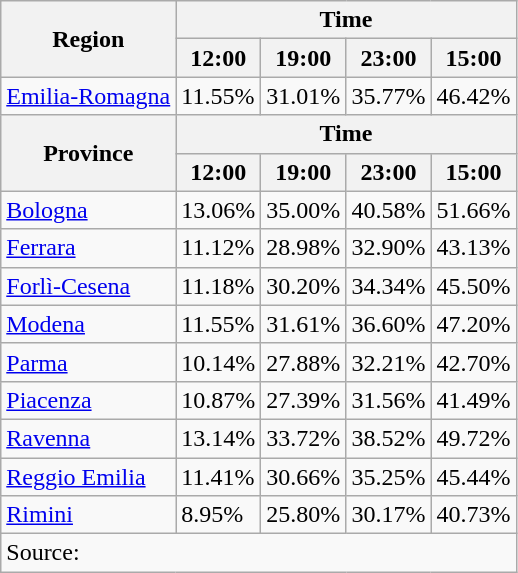<table class="wikitable" style=text-align:left>
<tr>
<th rowspan=2>Region</th>
<th colspan=4>Time</th>
</tr>
<tr>
<th>12:00</th>
<th>19:00</th>
<th>23:00</th>
<th>15:00</th>
</tr>
<tr>
<td><a href='#'>Emilia-Romagna</a></td>
<td>11.55%</td>
<td>31.01%</td>
<td>35.77%</td>
<td>46.42%</td>
</tr>
<tr>
<th rowspan="2">Province</th>
<th colspan="4">Time</th>
</tr>
<tr>
<th>12:00</th>
<th>19:00</th>
<th>23:00</th>
<th>15:00</th>
</tr>
<tr>
<td><a href='#'>Bologna</a></td>
<td>13.06%</td>
<td>35.00%</td>
<td>40.58%</td>
<td>51.66%</td>
</tr>
<tr>
<td><a href='#'>Ferrara</a></td>
<td>11.12%</td>
<td>28.98%</td>
<td>32.90%</td>
<td>43.13%</td>
</tr>
<tr>
<td><a href='#'>Forlì-Cesena</a></td>
<td>11.18%</td>
<td>30.20%</td>
<td>34.34%</td>
<td>45.50%</td>
</tr>
<tr>
<td><a href='#'>Modena</a></td>
<td>11.55%</td>
<td>31.61%</td>
<td>36.60%</td>
<td>47.20%</td>
</tr>
<tr>
<td><a href='#'>Parma</a></td>
<td>10.14%</td>
<td>27.88%</td>
<td>32.21%</td>
<td>42.70%</td>
</tr>
<tr>
<td><a href='#'>Piacenza</a></td>
<td>10.87%</td>
<td>27.39%</td>
<td>31.56%</td>
<td>41.49%</td>
</tr>
<tr>
<td><a href='#'>Ravenna</a></td>
<td>13.14%</td>
<td>33.72%</td>
<td>38.52%</td>
<td>49.72%</td>
</tr>
<tr>
<td><a href='#'>Reggio Emilia</a></td>
<td>11.41%</td>
<td>30.66%</td>
<td>35.25%</td>
<td>45.44%</td>
</tr>
<tr>
<td><a href='#'>Rimini</a></td>
<td>8.95%</td>
<td>25.80%</td>
<td>30.17%</td>
<td>40.73%</td>
</tr>
<tr>
<td colspan=5>Source: </td>
</tr>
</table>
